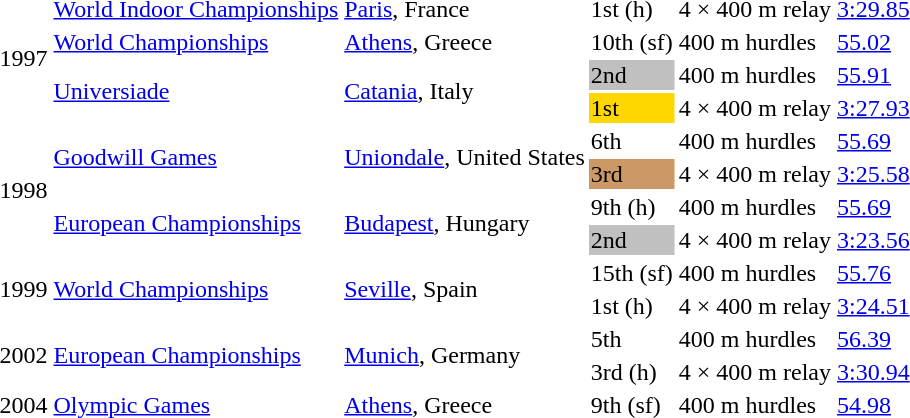<table>
<tr>
<td rowspan=4>1997</td>
<td><a href='#'>World Indoor Championships</a></td>
<td><a href='#'>Paris</a>, France</td>
<td>1st (h)</td>
<td>4 × 400 m relay</td>
<td><a href='#'>3:29.85</a></td>
</tr>
<tr>
<td><a href='#'>World Championships</a></td>
<td><a href='#'>Athens</a>, Greece</td>
<td>10th (sf)</td>
<td>400 m hurdles</td>
<td><a href='#'>55.02</a></td>
</tr>
<tr>
<td rowspan=2><a href='#'>Universiade</a></td>
<td rowspan=2><a href='#'>Catania</a>, Italy</td>
<td bgcolor=silver>2nd</td>
<td>400 m hurdles</td>
<td><a href='#'>55.91</a></td>
</tr>
<tr>
<td bgcolor=gold>1st</td>
<td>4 × 400 m relay</td>
<td><a href='#'>3:27.93</a></td>
</tr>
<tr>
<td rowspan=4>1998</td>
<td rowspan=2><a href='#'>Goodwill Games</a></td>
<td rowspan=2><a href='#'>Uniondale</a>, United States</td>
<td>6th</td>
<td>400 m hurdles</td>
<td><a href='#'>55.69</a></td>
</tr>
<tr>
<td bgcolor=cc9966>3rd</td>
<td>4 × 400 m relay</td>
<td><a href='#'>3:25.58</a></td>
</tr>
<tr>
<td rowspan=2><a href='#'>European Championships</a></td>
<td rowspan=2><a href='#'>Budapest</a>, Hungary</td>
<td>9th (h)</td>
<td>400 m hurdles</td>
<td><a href='#'>55.69</a></td>
</tr>
<tr>
<td bgcolor=silver>2nd</td>
<td>4 × 400 m relay</td>
<td><a href='#'>3:23.56</a></td>
</tr>
<tr>
<td rowspan=2>1999</td>
<td rowspan=2><a href='#'>World Championships</a></td>
<td rowspan=2><a href='#'>Seville</a>, Spain</td>
<td>15th (sf)</td>
<td>400 m hurdles</td>
<td><a href='#'>55.76</a></td>
</tr>
<tr>
<td>1st (h)</td>
<td>4 × 400 m relay</td>
<td><a href='#'>3:24.51</a></td>
</tr>
<tr>
<td rowspan=2>2002</td>
<td rowspan=2><a href='#'>European Championships</a></td>
<td rowspan=2><a href='#'>Munich</a>, Germany</td>
<td>5th</td>
<td>400 m hurdles</td>
<td><a href='#'>56.39</a></td>
</tr>
<tr>
<td>3rd (h)</td>
<td>4 × 400 m relay</td>
<td><a href='#'>3:30.94</a></td>
</tr>
<tr>
<td>2004</td>
<td><a href='#'>Olympic Games</a></td>
<td><a href='#'>Athens</a>, Greece</td>
<td>9th (sf)</td>
<td>400 m hurdles</td>
<td><a href='#'>54.98</a></td>
</tr>
</table>
